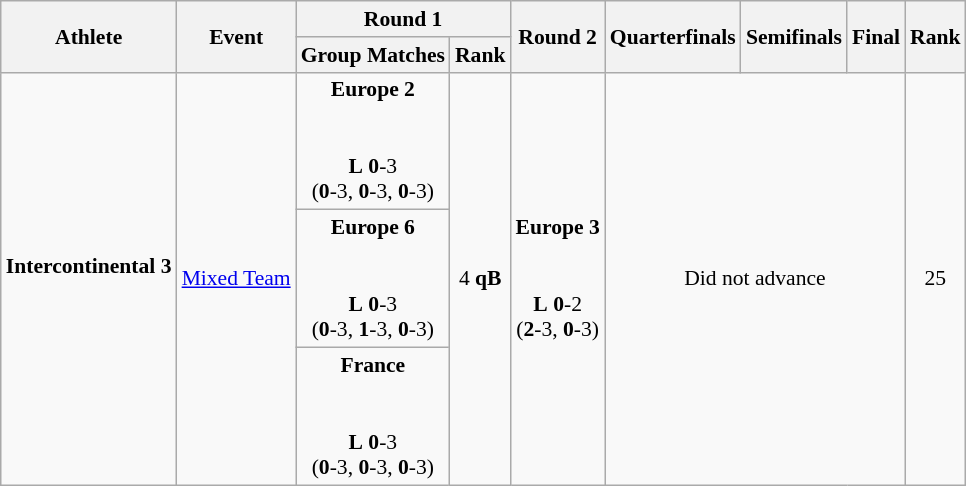<table class="wikitable" border="1" style="font-size:90%">
<tr>
<th rowspan=2>Athlete</th>
<th rowspan=2>Event</th>
<th colspan=2>Round 1</th>
<th rowspan=2>Round 2</th>
<th rowspan=2>Quarterfinals</th>
<th rowspan=2>Semifinals</th>
<th rowspan=2>Final</th>
<th rowspan=2>Rank</th>
</tr>
<tr>
<th>Group Matches</th>
<th>Rank</th>
</tr>
<tr>
<td rowspan=3><strong>Intercontinental 3</strong><br><br></td>
<td rowspan=3><a href='#'>Mixed Team</a></td>
<td align=center><strong>Europe 2</strong><br><br><br> <strong>L</strong> <strong>0</strong>-3 <br> (<strong>0</strong>-3, <strong>0</strong>-3, <strong>0</strong>-3)</td>
<td rowspan=3 align=center>4 <strong>qB</strong></td>
<td align=center rowspan=3><strong>Europe 3</strong><br><br><br> <strong>L</strong> <strong>0</strong>-2 <br> (<strong>2</strong>-3, <strong>0</strong>-3)</td>
<td rowspan=3 colspan=3 align=center>Did not advance</td>
<td rowspan=3 align=center>25</td>
</tr>
<tr>
<td align=center><strong>Europe 6</strong><br><br><br> <strong>L</strong> <strong>0</strong>-3 <br> (<strong>0</strong>-3, <strong>1</strong>-3, <strong>0</strong>-3)</td>
</tr>
<tr>
<td align=center><strong>France</strong><br><br><br> <strong>L</strong> <strong>0</strong>-3 <br> (<strong>0</strong>-3, <strong>0</strong>-3, <strong>0</strong>-3)</td>
</tr>
</table>
